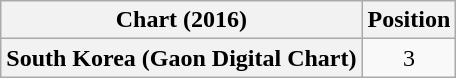<table class="wikitable plainrowheaders" style="text-align:center;">
<tr>
<th>Chart (2016)</th>
<th>Position</th>
</tr>
<tr>
<th scope="row">South Korea (Gaon Digital Chart)</th>
<td>3</td>
</tr>
</table>
